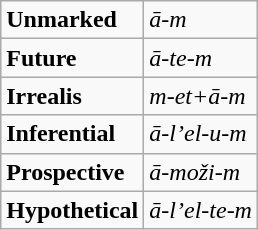<table class="wikitable">
<tr>
<td><strong>Unmarked</strong></td>
<td><em>ā-m</em></td>
</tr>
<tr>
<td><strong>Future</strong></td>
<td><em>ā-te-m</em></td>
</tr>
<tr>
<td><strong>Irrealis</strong></td>
<td><em>m-et+ā-m</em></td>
</tr>
<tr>
<td><strong>Inferential</strong></td>
<td><em>ā-l’el-u-m</em></td>
</tr>
<tr>
<td><strong>Prospective</strong></td>
<td><em>ā-moži-m</em></td>
</tr>
<tr>
<td><strong>Hypothetical</strong></td>
<td><em>ā-l’el-te-m</em></td>
</tr>
</table>
